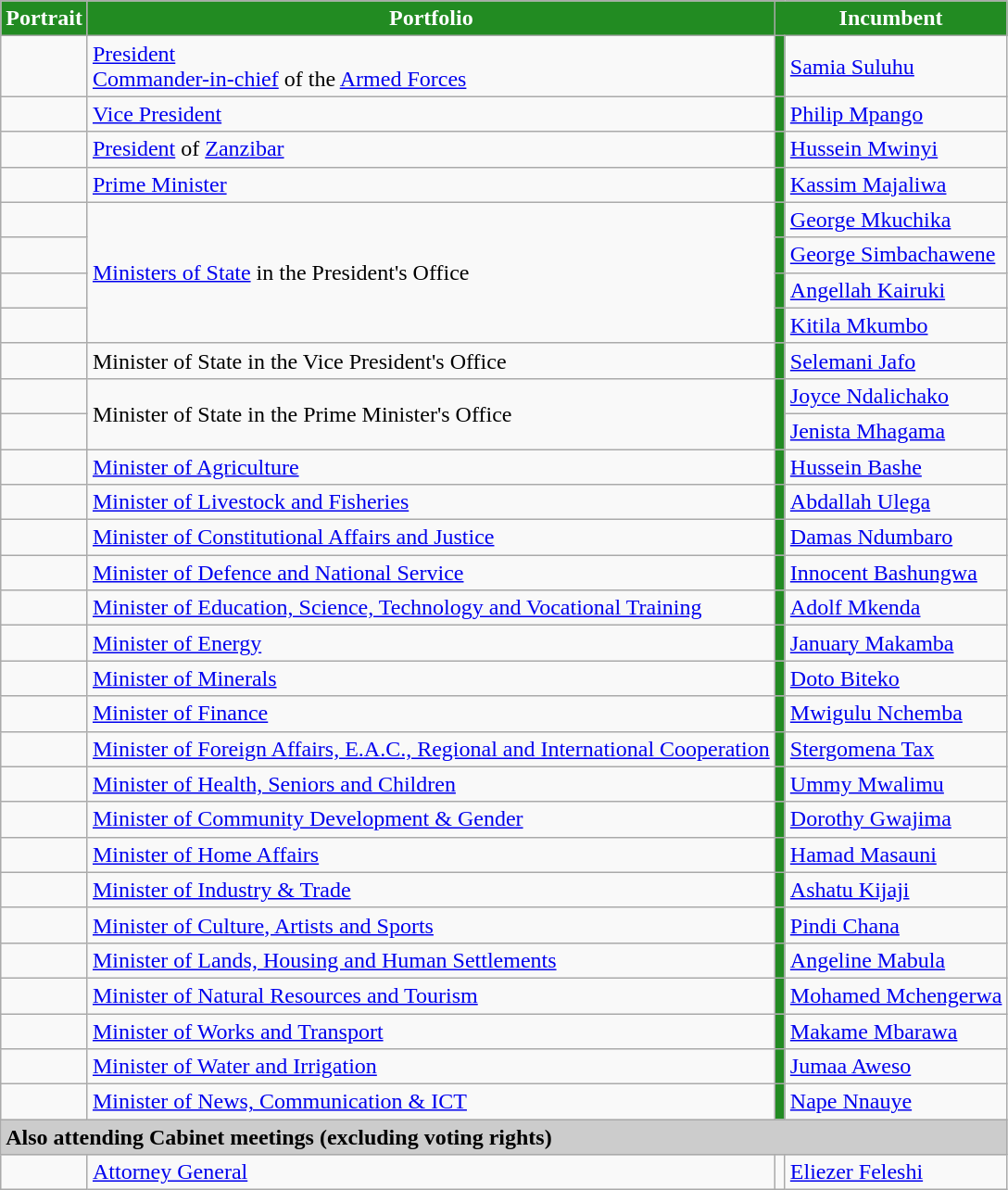<table class="wikitable" id="12 September 2021">
<tr>
<th style="background-color:#228B22;color: white">Portrait</th>
<th style="background-color:#228B22;color: white">Portfolio</th>
<th colspan=2 style="background-color:#228B22;color: white">Incumbent</th>
</tr>
<tr>
<td></td>
<td><a href='#'>President</a><br><a href='#'>Commander-in-chief</a> of the <a href='#'>Armed Forces</a></td>
<td style="background:#228B22"></td>
<td><a href='#'>Samia Suluhu</a></td>
</tr>
<tr>
<td></td>
<td><a href='#'>Vice President</a></td>
<td style="background:#228B22"></td>
<td><a href='#'>Philip Mpango</a></td>
</tr>
<tr>
<td></td>
<td><a href='#'>President</a> of <a href='#'>Zanzibar</a><br></td>
<td style="background:#228B22"></td>
<td><a href='#'>Hussein Mwinyi</a></td>
</tr>
<tr>
<td></td>
<td><a href='#'>Prime Minister</a></td>
<td style="background:#228B22"></td>
<td><a href='#'>Kassim Majaliwa</a> </td>
</tr>
<tr>
<td></td>
<td rowspan="4"><a href='#'>Ministers of State</a> in the President's Office <br></td>
<td style="background:#228B22"></td>
<td><a href='#'>George Mkuchika</a> </td>
</tr>
<tr>
<td></td>
<td style="background:#228B22"></td>
<td><a href='#'>George Simbachawene</a> </td>
</tr>
<tr>
<td></td>
<td style="background:#228B22"></td>
<td><a href='#'>Angellah Kairuki</a> </td>
</tr>
<tr>
<td></td>
<td style="background:#228B22"></td>
<td><a href='#'>Kitila Mkumbo</a></td>
</tr>
<tr>
<td></td>
<td>Minister of State in the Vice President's Office <br></td>
<td style="background:#228B22"></td>
<td><a href='#'>Selemani Jafo</a> </td>
</tr>
<tr>
<td></td>
<td rowspan="2">Minister of State in the Prime Minister's Office <br></td>
<td rowspan="2" style="background:#228B22"></td>
<td><a href='#'>Joyce Ndalichako</a> </td>
</tr>
<tr>
<td></td>
<td><a href='#'>Jenista Mhagama</a> </td>
</tr>
<tr>
<td></td>
<td><a href='#'>Minister of Agriculture</a></td>
<td style="background:#228B22"></td>
<td><a href='#'>Hussein Bashe</a> </td>
</tr>
<tr>
<td></td>
<td><a href='#'>Minister of Livestock and Fisheries</a></td>
<td style="background:#228B22"></td>
<td><a href='#'>Abdallah Ulega</a> </td>
</tr>
<tr>
<td></td>
<td><a href='#'>Minister of Constitutional Affairs and Justice</a></td>
<td style="background:#228B22"></td>
<td><a href='#'>Damas Ndumbaro</a> </td>
</tr>
<tr>
<td></td>
<td><a href='#'>Minister of Defence and National Service</a></td>
<td style="background:#228B22"></td>
<td><a href='#'>Innocent Bashungwa</a> </td>
</tr>
<tr>
<td></td>
<td><a href='#'>Minister of Education, Science, Technology and Vocational Training</a></td>
<td style="background:#228B22"></td>
<td><a href='#'>Adolf Mkenda</a> </td>
</tr>
<tr>
<td></td>
<td><a href='#'>Minister of Energy</a></td>
<td style="background:#228B22"></td>
<td><a href='#'>January Makamba</a> </td>
</tr>
<tr>
<td></td>
<td><a href='#'>Minister of Minerals</a></td>
<td style="background:#228B22"></td>
<td><a href='#'>Doto Biteko</a> </td>
</tr>
<tr>
<td></td>
<td><a href='#'>Minister of Finance</a></td>
<td style="background:#228B22"></td>
<td><a href='#'>Mwigulu Nchemba</a> </td>
</tr>
<tr>
<td></td>
<td><a href='#'>Minister of Foreign Affairs, E.A.C., Regional and International Cooperation</a></td>
<td style="background:#228B22"></td>
<td><a href='#'>Stergomena Tax</a> </td>
</tr>
<tr>
<td></td>
<td><a href='#'>Minister of Health, Seniors and Children</a></td>
<td style="background:#228B22"></td>
<td><a href='#'>Ummy Mwalimu</a> </td>
</tr>
<tr>
<td></td>
<td><a href='#'>Minister of Community Development & Gender</a></td>
<td style="background:#228B22"></td>
<td><a href='#'>Dorothy Gwajima</a> </td>
</tr>
<tr>
<td></td>
<td><a href='#'>Minister of Home Affairs</a></td>
<td style="background:#228B22"></td>
<td><a href='#'>Hamad Masauni</a> </td>
</tr>
<tr>
<td></td>
<td><a href='#'>Minister of Industry & Trade</a></td>
<td style="background:#228B22"></td>
<td><a href='#'>Ashatu Kijaji</a> </td>
</tr>
<tr>
<td></td>
<td><a href='#'>Minister of Culture, Artists and Sports</a></td>
<td style="background:#228B22"></td>
<td><a href='#'>Pindi Chana</a> </td>
</tr>
<tr>
<td></td>
<td><a href='#'>Minister of Lands, Housing and Human Settlements</a></td>
<td style="background:#228B22"></td>
<td><a href='#'>Angeline Mabula</a> </td>
</tr>
<tr>
<td></td>
<td><a href='#'>Minister of Natural Resources and Tourism</a></td>
<td style="background:#228B22"></td>
<td><a href='#'>Mohamed Mchengerwa</a> </td>
</tr>
<tr>
<td></td>
<td><a href='#'>Minister of Works and Transport</a></td>
<td style="background:#228B22"></td>
<td><a href='#'>Makame Mbarawa</a> </td>
</tr>
<tr>
<td></td>
<td><a href='#'>Minister of Water and Irrigation</a></td>
<td style="background:#228B22"></td>
<td><a href='#'>Jumaa Aweso</a> </td>
</tr>
<tr>
<td></td>
<td><a href='#'>Minister of News, Communication & ICT</a></td>
<td style="background:#228B22"></td>
<td><a href='#'>Nape Nnauye</a> </td>
</tr>
<tr>
<td colspan="4" style="background:#cccccc;"><strong>Also attending Cabinet meetings (excluding voting rights) </strong></td>
</tr>
<tr>
<td></td>
<td><a href='#'>Attorney General</a></td>
<td></td>
<td><a href='#'>Eliezer Feleshi</a></td>
</tr>
</table>
